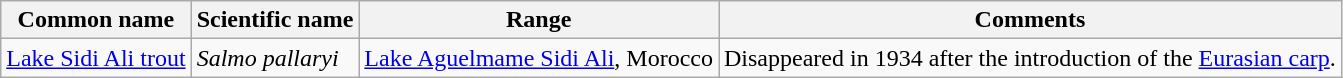<table class="wikitable">
<tr>
<th>Common name</th>
<th>Scientific name</th>
<th>Range</th>
<th class="unsortable">Comments</th>
</tr>
<tr>
<td><a href='#'>Lake Sidi Ali trout</a></td>
<td><em>Salmo pallaryi</em></td>
<td><a href='#'>Lake Aguelmame Sidi Ali</a>, Morocco</td>
<td>Disappeared in 1934 after the introduction of the <a href='#'>Eurasian carp</a>.</td>
</tr>
</table>
